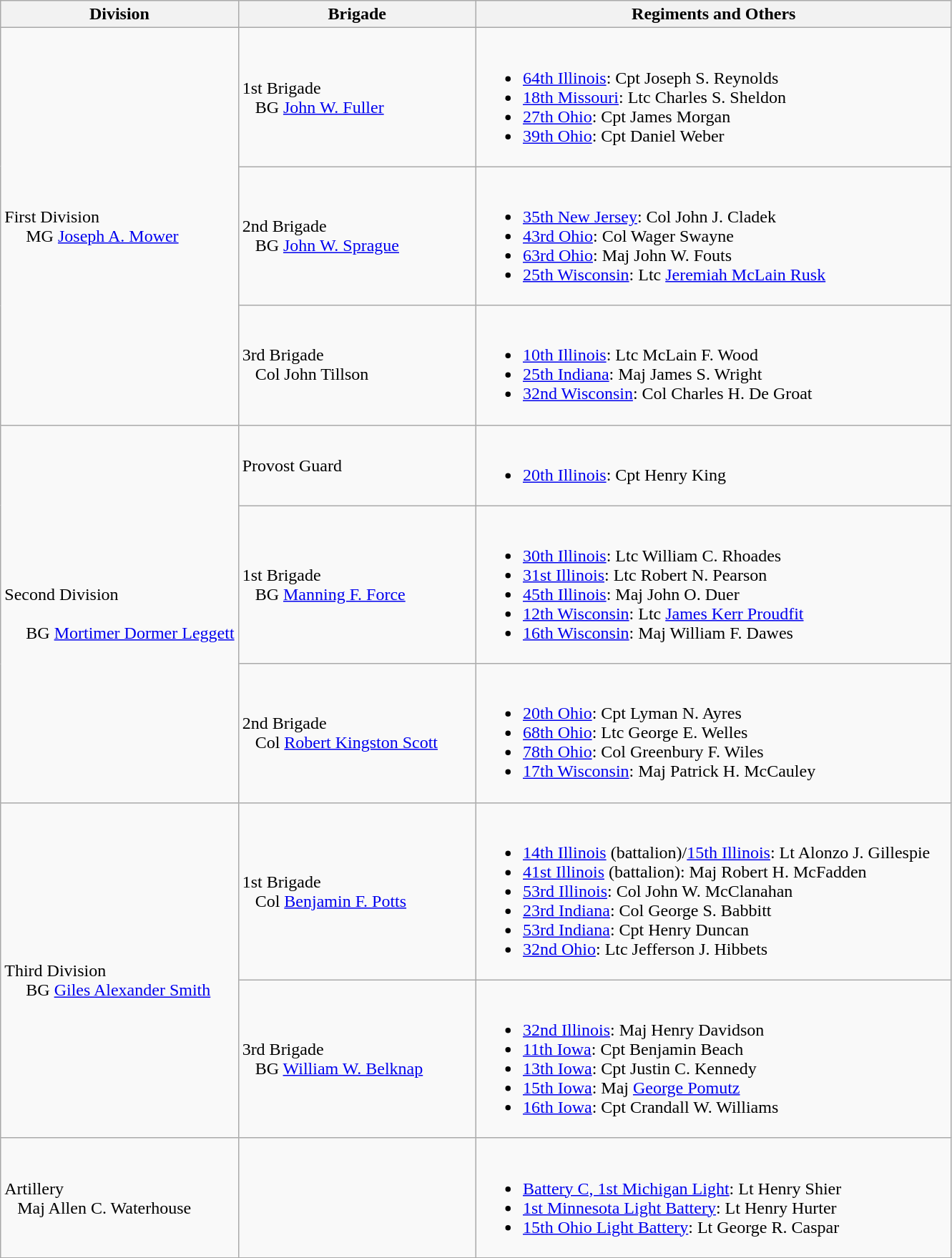<table class="wikitable">
<tr>
<th width=25%>Division</th>
<th width=25%>Brigade</th>
<th>Regiments and Others</th>
</tr>
<tr>
<td rowspan=3><br>First Division
<br>    
MG <a href='#'>Joseph A. Mower</a><br>    </td>
<td>1st Brigade<br>  
BG <a href='#'>John W. Fuller</a></td>
<td><br><ul><li><a href='#'>64th Illinois</a>: Cpt Joseph S. Reynolds</li><li><a href='#'>18th Missouri</a>: Ltc Charles S. Sheldon</li><li><a href='#'>27th Ohio</a>: Cpt James Morgan</li><li><a href='#'>39th Ohio</a>: Cpt Daniel Weber</li></ul></td>
</tr>
<tr>
<td>2nd Brigade<br>  
BG <a href='#'>John W. Sprague</a></td>
<td><br><ul><li><a href='#'>35th New Jersey</a>: Col John J. Cladek</li><li><a href='#'>43rd Ohio</a>: Col Wager Swayne</li><li><a href='#'>63rd Ohio</a>: Maj  John W. Fouts</li><li><a href='#'>25th Wisconsin</a>: Ltc <a href='#'>Jeremiah McLain Rusk</a></li></ul></td>
</tr>
<tr>
<td>3rd Brigade  <br>  
Col John Tillson</td>
<td><br><ul><li><a href='#'>10th Illinois</a>: Ltc McLain F. Wood</li><li><a href='#'>25th Indiana</a>: Maj James S. Wright</li><li><a href='#'>32nd Wisconsin</a>: Col Charles H. De Groat</li></ul></td>
</tr>
<tr>
<td rowspan="3">Second Division<br><br>    
BG <a href='#'>Mortimer Dormer Leggett</a></td>
<td>Provost Guard</td>
<td><br><ul><li><a href='#'>20th Illinois</a>: Cpt Henry King</li></ul></td>
</tr>
<tr>
<td>1st Brigade<br>  
BG <a href='#'>Manning F. Force</a></td>
<td><br><ul><li><a href='#'>30th Illinois</a>: Ltc William C. Rhoades</li><li><a href='#'>31st Illinois</a>: Ltc Robert N. Pearson</li><li><a href='#'>45th Illinois</a>: Maj John O. Duer</li><li><a href='#'>12th Wisconsin</a>: Ltc <a href='#'>James Kerr Proudfit</a></li><li><a href='#'>16th Wisconsin</a>:  Maj William F. Dawes</li></ul></td>
</tr>
<tr>
<td>2nd Brigade<br>  
Col <a href='#'>Robert Kingston Scott</a></td>
<td><br><ul><li><a href='#'>20th Ohio</a>: Cpt Lyman N. Ayres</li><li><a href='#'>68th Ohio</a>: Ltc George E. Welles</li><li><a href='#'>78th Ohio</a>: Col Greenbury F. Wiles</li><li><a href='#'>17th Wisconsin</a>: Maj Patrick H. McCauley</li></ul></td>
</tr>
<tr>
<td rowspan="2"><br>Third Division
<br>    
BG <a href='#'>Giles Alexander Smith</a></td>
<td>1st Brigade<br>  
Col <a href='#'>Benjamin F. Potts</a></td>
<td><br><ul><li><a href='#'>14th Illinois</a> (battalion)/<a href='#'>15th Illinois</a>: Lt Alonzo J. Gillespie</li><li><a href='#'>41st Illinois</a> (battalion): Maj Robert H. McFadden</li><li><a href='#'>53rd Illinois</a>: Col John W. McClanahan</li><li><a href='#'>23rd Indiana</a>: Col George S. Babbitt</li><li><a href='#'>53rd Indiana</a>: Cpt Henry Duncan</li><li><a href='#'>32nd Ohio</a>: Ltc Jefferson J. Hibbets</li></ul></td>
</tr>
<tr>
<td>3rd Brigade<br>  
BG <a href='#'>William W. Belknap</a></td>
<td><br><ul><li><a href='#'>32nd Illinois</a>: Maj Henry Davidson</li><li><a href='#'>11th Iowa</a>: Cpt Benjamin Beach</li><li><a href='#'>13th Iowa</a>: Cpt Justin C. Kennedy</li><li><a href='#'>15th Iowa</a>: Maj <a href='#'>George Pomutz</a></li><li><a href='#'>16th Iowa</a>: Cpt Crandall W. Williams</li></ul></td>
</tr>
<tr>
<td>Artillery<br>  
Maj Allen C. Waterhouse</td>
<td></td>
<td><br><ul><li><a href='#'>Battery C, 1st Michigan Light</a>: Lt Henry Shier</li><li><a href='#'>1st Minnesota Light Battery</a>: Lt Henry Hurter</li><li><a href='#'>15th Ohio Light Battery</a>: Lt George R. Caspar</li></ul></td>
</tr>
<tr>
</tr>
</table>
